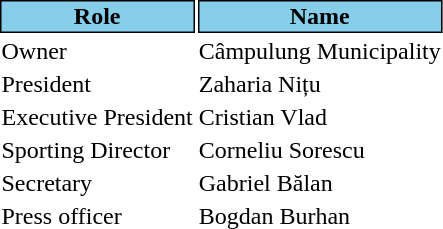<table class="toccolours">
<tr>
<th style="background:#87CEEB;color:#000000;border:1px solid #000000;">Role</th>
<th style="background:#87CEEB;color:#000000;border:1px solid #000000;">Name</th>
</tr>
<tr>
<td>Owner</td>
<td> Câmpulung Municipality</td>
</tr>
<tr>
<td>President</td>
<td> Zaharia Nițu</td>
</tr>
<tr>
<td>Executive President</td>
<td> Cristian Vlad</td>
</tr>
<tr>
<td>Sporting Director</td>
<td> Corneliu Sorescu</td>
</tr>
<tr>
<td>Secretary</td>
<td> Gabriel Bălan</td>
</tr>
<tr>
<td>Press officer</td>
<td> Bogdan Burhan</td>
</tr>
</table>
